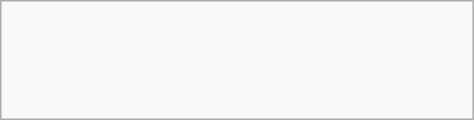<table class="wikitable" width=25%>
<tr>
<td><br><br>
<br>
<br>
</td>
</tr>
</table>
